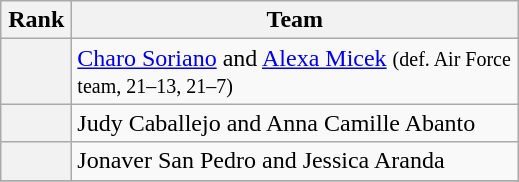<table class="wikitable" style="text-align: center;">
<tr>
<th width=40>Rank</th>
<th width=290>Team</th>
</tr>
<tr>
<th></th>
<td style="text-align:left;"><a href='#'>Charo Soriano</a> and <a href='#'>Alexa Micek</a> <small>(def. Air Force team, 21–13, 21–7)</small></td>
</tr>
<tr>
<th></th>
<td style="text-align:left;">Judy Caballejo and Anna Camille Abanto</td>
</tr>
<tr>
<th></th>
<td style="text-align:left;">Jonaver San Pedro and Jessica Aranda</td>
</tr>
<tr>
</tr>
</table>
